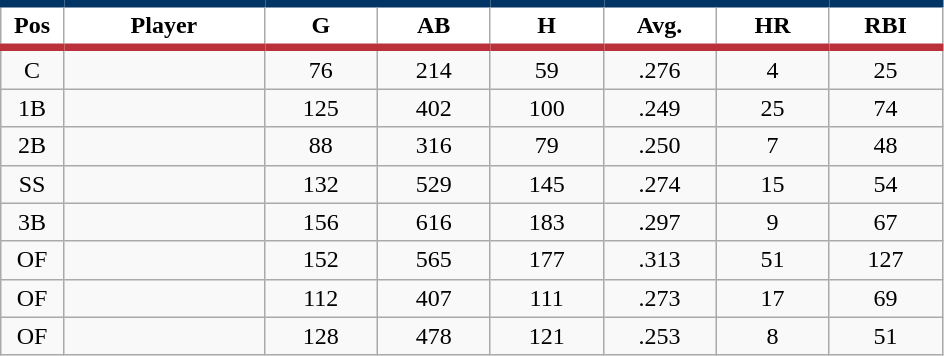<table class="wikitable sortable">
<tr>
<th style="background:#FFFFFF; border-top:#023465 5px solid; border-bottom:#ba313c 5px solid;" width="5%">Pos</th>
<th style="background:#FFFFFF; border-top:#023465 5px solid; border-bottom:#ba313c 5px solid;" width="16%">Player</th>
<th style="background:#FFFFFF; border-top:#023465 5px solid; border-bottom:#ba313c 5px solid;" width="9%">G</th>
<th style="background:#FFFFFF; border-top:#023465 5px solid; border-bottom:#ba313c 5px solid;" width="9%">AB</th>
<th style="background:#FFFFFF; border-top:#023465 5px solid; border-bottom:#ba313c 5px solid;" width="9%">H</th>
<th style="background:#FFFFFF; border-top:#023465 5px solid; border-bottom:#ba313c 5px solid;" width="9%">Avg.</th>
<th style="background:#FFFFFF; border-top:#023465 5px solid; border-bottom:#ba313c 5px solid;" width="9%">HR</th>
<th style="background:#FFFFFF; border-top:#023465 5px solid; border-bottom:#ba313c 5px solid;" width="9%">RBI</th>
</tr>
<tr align="center">
<td>C</td>
<td></td>
<td>76</td>
<td>214</td>
<td>59</td>
<td>.276</td>
<td>4</td>
<td>25</td>
</tr>
<tr align="center">
<td>1B</td>
<td></td>
<td>125</td>
<td>402</td>
<td>100</td>
<td>.249</td>
<td>25</td>
<td>74</td>
</tr>
<tr align="center">
<td>2B</td>
<td></td>
<td>88</td>
<td>316</td>
<td>79</td>
<td>.250</td>
<td>7</td>
<td>48</td>
</tr>
<tr align="center">
<td>SS</td>
<td></td>
<td>132</td>
<td>529</td>
<td>145</td>
<td>.274</td>
<td>15</td>
<td>54</td>
</tr>
<tr align="center">
<td>3B</td>
<td></td>
<td>156</td>
<td>616</td>
<td>183</td>
<td>.297</td>
<td>9</td>
<td>67</td>
</tr>
<tr align="center">
<td>OF</td>
<td></td>
<td>152</td>
<td>565</td>
<td>177</td>
<td>.313</td>
<td>51</td>
<td>127</td>
</tr>
<tr align="center">
<td>OF</td>
<td></td>
<td>112</td>
<td>407</td>
<td>111</td>
<td>.273</td>
<td>17</td>
<td>69</td>
</tr>
<tr align="center">
<td>OF</td>
<td></td>
<td>128</td>
<td>478</td>
<td>121</td>
<td>.253</td>
<td>8</td>
<td>51</td>
</tr>
</table>
